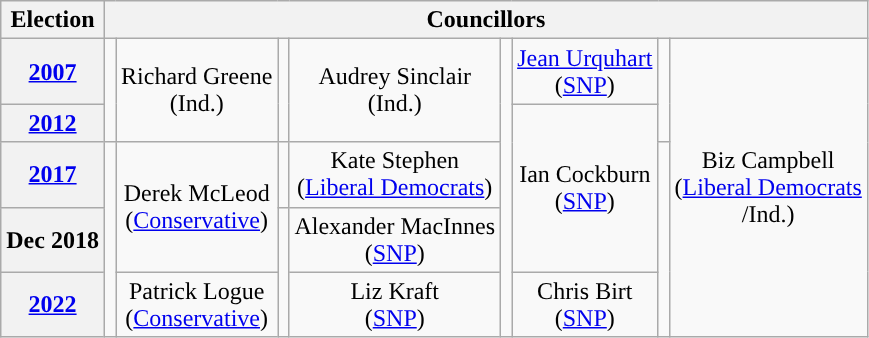<table class="wikitable" style="text-align:center">
<tr>
<th>Election</th>
<th colspan=8>Councillors</th>
</tr>
<tr>
<th><a href='#'>2007</a></th>
<td rowspan=2; style="background-color: "></td>
<td rowspan=2>Richard Greene<br>(Ind.)</td>
<td rowspan=2; style="background-color: "></td>
<td rowspan=2>Audrey Sinclair<br>(Ind.)</td>
<td rowspan=5; style="background-color: "></td>
<td rowspan=1><a href='#'>Jean Urquhart</a><br>(<a href='#'>SNP</a>)</td>
<td rowspan=2; style="background-color: "></td>
<td rowspan=5>Biz Campbell<br>(<a href='#'>Liberal Democrats</a><br>/Ind.)</td>
</tr>
<tr>
<th><a href='#'>2012</a></th>
<td rowspan=3>Ian Cockburn<br>(<a href='#'>SNP</a>)</td>
</tr>
<tr>
<th><a href='#'>2017</a></th>
<td rowspan=3; style="background-color: "></td>
<td rowspan=2>Derek McLeod<br>(<a href='#'>Conservative</a>)</td>
<td rowspan=1; style="background-color: "></td>
<td rowspan=1>Kate Stephen<br>(<a href='#'>Liberal Democrats</a>)</td>
<td rowspan=3; style="background-color: "></td>
</tr>
<tr>
<th>Dec 2018</th>
<td rowspan=2; style="background-color: "></td>
<td rowspan=1>Alexander MacInnes<br>(<a href='#'>SNP</a>)</td>
</tr>
<tr>
<th><a href='#'>2022</a></th>
<td rowspan=2>Patrick Logue<br>(<a href='#'>Conservative</a>)</td>
<td rowspan=1>Liz Kraft<br>(<a href='#'>SNP</a>)</td>
<td rowspan=1>Chris Birt<br>(<a href='#'>SNP</a>)</td>
</tr>
</table>
